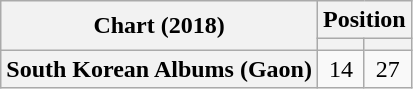<table class="wikitable plainrowheaders" style="text-align:center">
<tr>
<th scope="col" rowspan="2">Chart (2018)</th>
<th scope="col" colspan="2">Position</th>
</tr>
<tr>
<th></th>
<th></th>
</tr>
<tr>
<th scope="row">South Korean Albums (Gaon)</th>
<td>14</td>
<td>27</td>
</tr>
</table>
